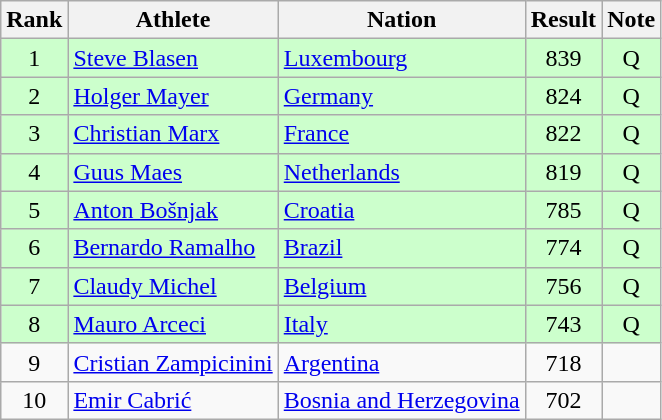<table class="wikitable sortable" style="text-align:center">
<tr>
<th>Rank</th>
<th>Athlete</th>
<th>Nation</th>
<th>Result</th>
<th>Note</th>
</tr>
<tr bgcolor=ccffcc>
<td>1</td>
<td align=left><a href='#'>Steve Blasen</a></td>
<td align=left> <a href='#'>Luxembourg</a></td>
<td>839</td>
<td>Q</td>
</tr>
<tr bgcolor=ccffcc>
<td>2</td>
<td align=left><a href='#'>Holger Mayer</a></td>
<td align=left> <a href='#'>Germany</a></td>
<td>824</td>
<td>Q</td>
</tr>
<tr bgcolor=ccffcc>
<td>3</td>
<td align=left><a href='#'>Christian Marx</a></td>
<td align=left> <a href='#'>France</a></td>
<td>822</td>
<td>Q</td>
</tr>
<tr bgcolor=ccffcc>
<td>4</td>
<td align=left><a href='#'>Guus Maes</a></td>
<td align=left> <a href='#'>Netherlands</a></td>
<td>819</td>
<td>Q</td>
</tr>
<tr bgcolor=ccffcc>
<td>5</td>
<td align=left><a href='#'>Anton Bošnjak</a></td>
<td align=left> <a href='#'>Croatia</a></td>
<td>785</td>
<td>Q</td>
</tr>
<tr bgcolor=ccffcc>
<td>6</td>
<td align=left><a href='#'>Bernardo Ramalho</a></td>
<td align=left> <a href='#'>Brazil</a></td>
<td>774</td>
<td>Q</td>
</tr>
<tr bgcolor=ccffcc>
<td>7</td>
<td align=left><a href='#'>Claudy Michel</a></td>
<td align=left> <a href='#'>Belgium</a></td>
<td>756</td>
<td>Q</td>
</tr>
<tr bgcolor=ccffcc>
<td>8</td>
<td align=left><a href='#'>Mauro Arceci</a></td>
<td align=left> <a href='#'>Italy</a></td>
<td>743</td>
<td>Q</td>
</tr>
<tr>
<td>9</td>
<td align=left><a href='#'>Cristian Zampicinini</a></td>
<td align=left> <a href='#'>Argentina</a></td>
<td>718</td>
<td></td>
</tr>
<tr>
<td>10</td>
<td align=left><a href='#'>Emir Cabrić</a></td>
<td align=left> <a href='#'>Bosnia and Herzegovina</a></td>
<td>702</td>
<td></td>
</tr>
</table>
